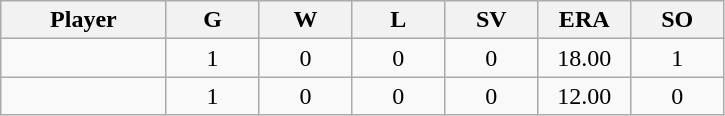<table class="wikitable sortable">
<tr>
<th bgcolor="#DDDDFF" width="16%">Player</th>
<th bgcolor="#DDDDFF" width="9%">G</th>
<th bgcolor="#DDDDFF" width="9%">W</th>
<th bgcolor="#DDDDFF" width="9%">L</th>
<th bgcolor="#DDDDFF" width="9%">SV</th>
<th bgcolor="#DDDDFF" width="9%">ERA</th>
<th bgcolor="#DDDDFF" width="9%">SO</th>
</tr>
<tr align="center">
<td></td>
<td>1</td>
<td>0</td>
<td>0</td>
<td>0</td>
<td>18.00</td>
<td>1</td>
</tr>
<tr align="center">
<td></td>
<td>1</td>
<td>0</td>
<td>0</td>
<td>0</td>
<td>12.00</td>
<td>0</td>
</tr>
</table>
